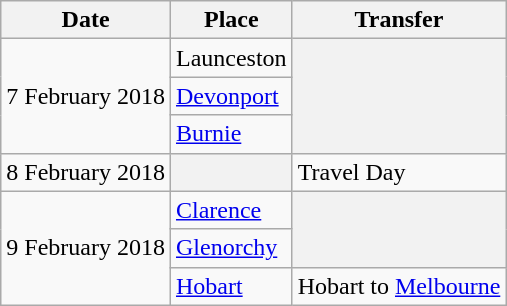<table class="wikitable">
<tr>
<th>Date</th>
<th>Place</th>
<th>Transfer</th>
</tr>
<tr>
<td rowspan="3">7 February 2018</td>
<td>Launceston</td>
<th rowspan="3"></th>
</tr>
<tr>
<td><a href='#'>Devonport</a></td>
</tr>
<tr>
<td><a href='#'>Burnie</a></td>
</tr>
<tr>
<td>8 February 2018</td>
<th></th>
<td>Travel Day</td>
</tr>
<tr>
<td rowspan="3">9 February 2018</td>
<td><a href='#'>Clarence</a></td>
<th rowspan="2"></th>
</tr>
<tr>
<td><a href='#'>Glenorchy</a></td>
</tr>
<tr>
<td><a href='#'>Hobart</a></td>
<td>Hobart to <a href='#'>Melbourne</a></td>
</tr>
</table>
